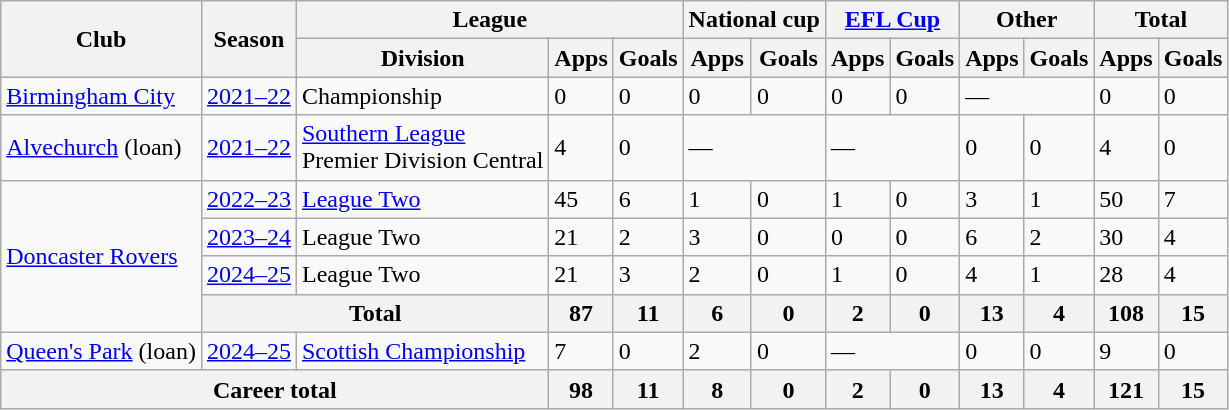<table class="wikitable" style=text-"align: center;">
<tr>
<th rowspan="2">Club</th>
<th rowspan="2">Season</th>
<th colspan="3">League</th>
<th colspan="2">National cup</th>
<th colspan="2"><a href='#'>EFL Cup</a></th>
<th colspan="2">Other</th>
<th colspan="2">Total</th>
</tr>
<tr>
<th>Division</th>
<th>Apps</th>
<th>Goals</th>
<th>Apps</th>
<th>Goals</th>
<th>Apps</th>
<th>Goals</th>
<th>Apps</th>
<th>Goals</th>
<th>Apps</th>
<th>Goals</th>
</tr>
<tr>
<td><a href='#'>Birmingham City</a></td>
<td><a href='#'>2021–22</a></td>
<td>Championship</td>
<td>0</td>
<td>0</td>
<td>0</td>
<td>0</td>
<td>0</td>
<td>0</td>
<td colspan="2">—</td>
<td>0</td>
<td>0</td>
</tr>
<tr>
<td><a href='#'>Alvechurch</a> (loan)</td>
<td><a href='#'>2021–22</a></td>
<td><a href='#'>Southern League</a><br>Premier Division Central</td>
<td>4</td>
<td>0</td>
<td colspan="2">—</td>
<td colspan="2">—</td>
<td>0</td>
<td>0</td>
<td>4</td>
<td>0</td>
</tr>
<tr>
<td rowspan="4"><a href='#'>Doncaster Rovers</a></td>
<td><a href='#'>2022–23</a></td>
<td><a href='#'>League Two</a></td>
<td>45</td>
<td>6</td>
<td>1</td>
<td>0</td>
<td>1</td>
<td>0</td>
<td>3</td>
<td>1</td>
<td>50</td>
<td>7</td>
</tr>
<tr>
<td><a href='#'>2023–24</a></td>
<td>League Two</td>
<td>21</td>
<td>2</td>
<td>3</td>
<td>0</td>
<td>0</td>
<td>0</td>
<td>6</td>
<td>2</td>
<td>30</td>
<td>4</td>
</tr>
<tr>
<td><a href='#'>2024–25</a></td>
<td>League Two</td>
<td>21</td>
<td>3</td>
<td>2</td>
<td>0</td>
<td>1</td>
<td>0</td>
<td>4</td>
<td>1</td>
<td>28</td>
<td>4</td>
</tr>
<tr>
<th colspan="2">Total</th>
<th>87</th>
<th>11</th>
<th>6</th>
<th>0</th>
<th>2</th>
<th>0</th>
<th>13</th>
<th>4</th>
<th>108</th>
<th>15</th>
</tr>
<tr>
<td><a href='#'>Queen's Park</a> (loan)</td>
<td><a href='#'>2024–25</a></td>
<td><a href='#'>Scottish Championship</a></td>
<td>7</td>
<td>0</td>
<td>2</td>
<td>0</td>
<td colspan="2">—</td>
<td>0</td>
<td>0</td>
<td>9</td>
<td>0</td>
</tr>
<tr>
<th colspan="3">Career total</th>
<th>98</th>
<th>11</th>
<th>8</th>
<th>0</th>
<th>2</th>
<th>0</th>
<th>13</th>
<th>4</th>
<th>121</th>
<th>15</th>
</tr>
</table>
